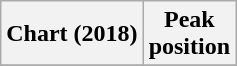<table class="wikitable plainrowheaders" style="text-align:center">
<tr>
<th scope="col">Chart (2018)</th>
<th scope="col">Peak<br> position</th>
</tr>
<tr>
</tr>
</table>
